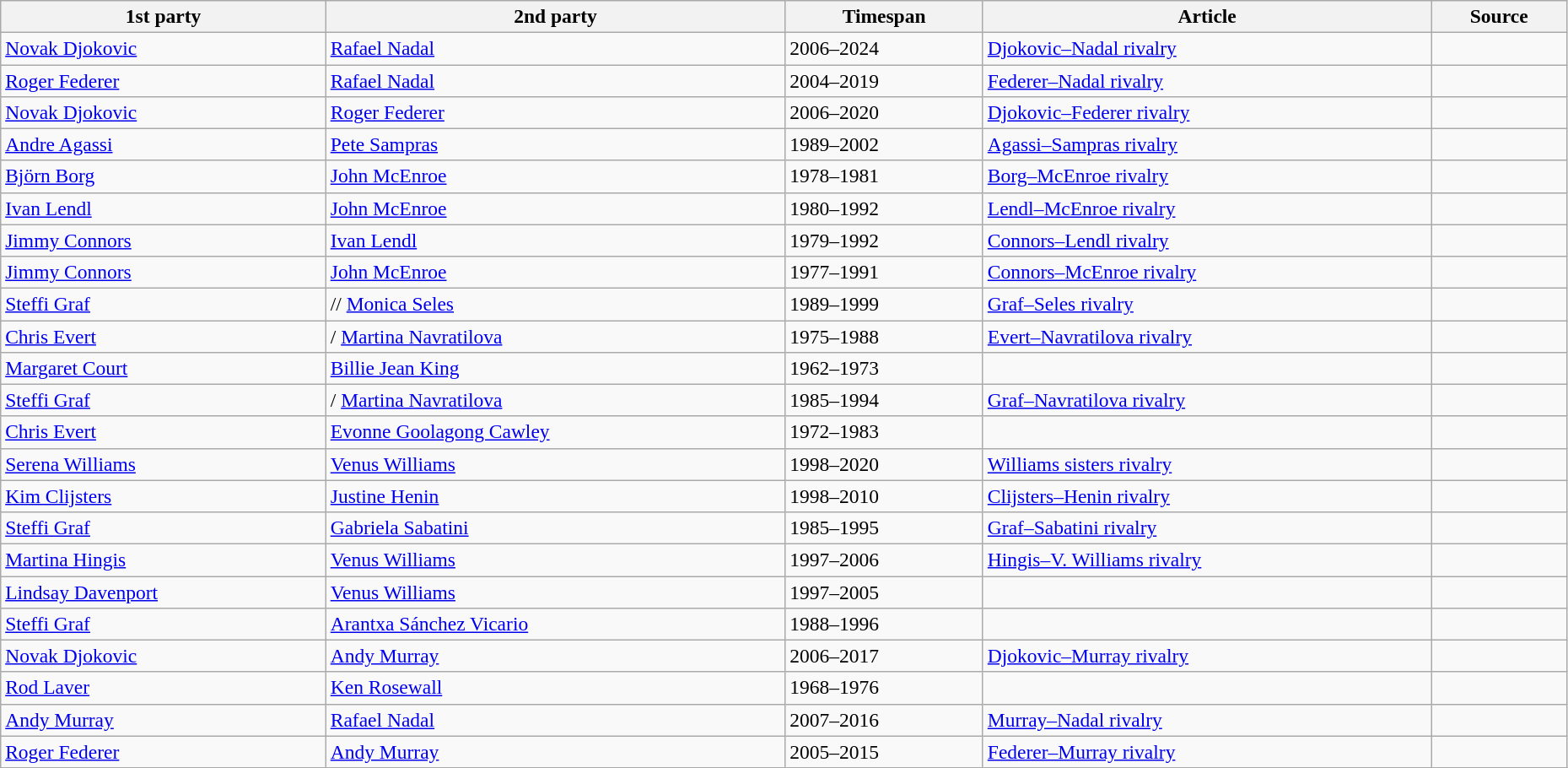<table class="wikitable"  style="font-size:98%; width:98%;">
<tr>
<th>1st party</th>
<th>2nd party</th>
<th>Timespan</th>
<th>Article</th>
<th class="unsortable">Source</th>
</tr>
<tr>
<td> <a href='#'>Novak Djokovic</a></td>
<td> <a href='#'>Rafael Nadal</a></td>
<td>2006–2024</td>
<td><a href='#'>Djokovic–Nadal rivalry</a></td>
<td></td>
</tr>
<tr>
<td> <a href='#'>Roger Federer</a></td>
<td> <a href='#'>Rafael Nadal</a></td>
<td>2004–2019</td>
<td><a href='#'>Federer–Nadal rivalry</a></td>
<td></td>
</tr>
<tr>
<td> <a href='#'>Novak Djokovic</a></td>
<td> <a href='#'>Roger Federer</a></td>
<td>2006–2020</td>
<td><a href='#'>Djokovic–Federer rivalry</a></td>
<td></td>
</tr>
<tr>
<td> <a href='#'>Andre Agassi</a></td>
<td> <a href='#'>Pete Sampras</a></td>
<td>1989–2002</td>
<td><a href='#'>Agassi–Sampras rivalry</a></td>
<td></td>
</tr>
<tr>
<td> <a href='#'>Björn Borg</a></td>
<td> <a href='#'>John McEnroe</a></td>
<td>1978–1981</td>
<td><a href='#'>Borg–McEnroe rivalry</a></td>
<td></td>
</tr>
<tr>
<td> <a href='#'>Ivan Lendl</a></td>
<td> <a href='#'>John McEnroe</a></td>
<td>1980–1992</td>
<td><a href='#'>Lendl–McEnroe rivalry</a></td>
<td></td>
</tr>
<tr>
<td> <a href='#'>Jimmy Connors</a></td>
<td> <a href='#'>Ivan Lendl</a></td>
<td>1979–1992</td>
<td><a href='#'>Connors–Lendl rivalry</a></td>
<td></td>
</tr>
<tr>
<td> <a href='#'>Jimmy Connors</a></td>
<td> <a href='#'>John McEnroe</a></td>
<td>1977–1991</td>
<td><a href='#'>Connors–McEnroe rivalry</a></td>
<td></td>
</tr>
<tr>
<td> <a href='#'>Steffi Graf</a></td>
<td>// <a href='#'>Monica Seles</a></td>
<td>1989–1999</td>
<td><a href='#'>Graf–Seles rivalry</a></td>
<td></td>
</tr>
<tr>
<td> <a href='#'>Chris Evert</a></td>
<td>/ <a href='#'>Martina Navratilova</a></td>
<td>1975–1988</td>
<td><a href='#'>Evert–Navratilova rivalry</a></td>
<td></td>
</tr>
<tr>
<td> <a href='#'>Margaret Court</a></td>
<td> <a href='#'>Billie Jean King</a></td>
<td>1962–1973</td>
<td></td>
<td></td>
</tr>
<tr>
<td> <a href='#'>Steffi Graf</a></td>
<td>/ <a href='#'>Martina Navratilova</a></td>
<td>1985–1994</td>
<td><a href='#'>Graf–Navratilova rivalry</a></td>
<td></td>
</tr>
<tr>
<td> <a href='#'>Chris Evert</a></td>
<td> <a href='#'>Evonne Goolagong Cawley</a></td>
<td>1972–1983</td>
<td></td>
<td></td>
</tr>
<tr>
<td> <a href='#'>Serena Williams</a></td>
<td> <a href='#'>Venus Williams</a></td>
<td>1998–2020</td>
<td><a href='#'>Williams sisters rivalry</a></td>
<td></td>
</tr>
<tr>
<td> <a href='#'>Kim Clijsters</a></td>
<td> <a href='#'>Justine Henin</a></td>
<td>1998–2010</td>
<td><a href='#'>Clijsters–Henin rivalry</a></td>
<td></td>
</tr>
<tr>
<td> <a href='#'>Steffi Graf</a></td>
<td> <a href='#'>Gabriela Sabatini</a></td>
<td>1985–1995</td>
<td><a href='#'>Graf–Sabatini rivalry</a></td>
<td></td>
</tr>
<tr>
<td> <a href='#'>Martina Hingis</a></td>
<td> <a href='#'>Venus Williams</a></td>
<td>1997–2006</td>
<td><a href='#'>Hingis–V. Williams rivalry</a></td>
<td></td>
</tr>
<tr>
<td> <a href='#'>Lindsay Davenport</a></td>
<td> <a href='#'>Venus Williams</a></td>
<td>1997–2005</td>
<td></td>
<td></td>
</tr>
<tr>
<td> <a href='#'>Steffi Graf</a></td>
<td> <a href='#'>Arantxa Sánchez Vicario</a></td>
<td>1988–1996</td>
<td></td>
<td></td>
</tr>
<tr>
<td> <a href='#'>Novak Djokovic</a></td>
<td> <a href='#'>Andy Murray</a></td>
<td>2006–2017</td>
<td><a href='#'>Djokovic–Murray rivalry</a></td>
<td></td>
</tr>
<tr>
<td> <a href='#'>Rod Laver</a></td>
<td> <a href='#'>Ken Rosewall</a></td>
<td>1968–1976</td>
<td></td>
<td></td>
</tr>
<tr>
<td> <a href='#'>Andy Murray</a></td>
<td> <a href='#'>Rafael Nadal</a></td>
<td>2007–2016</td>
<td><a href='#'>Murray–Nadal rivalry</a></td>
<td></td>
</tr>
<tr>
<td> <a href='#'>Roger Federer</a></td>
<td> <a href='#'>Andy Murray</a></td>
<td>2005–2015</td>
<td><a href='#'>Federer–Murray rivalry</a></td>
<td></td>
</tr>
</table>
